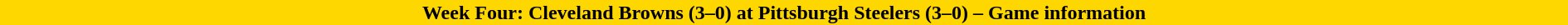<table class="toccolours collapsible collapsed"  style="width:100%; margin:auto;">
<tr>
<th style="background:gold;">Week Four: Cleveland Browns (3–0) at Pittsburgh Steelers (3–0) – Game information</th>
</tr>
<tr>
<td><br></td>
</tr>
</table>
